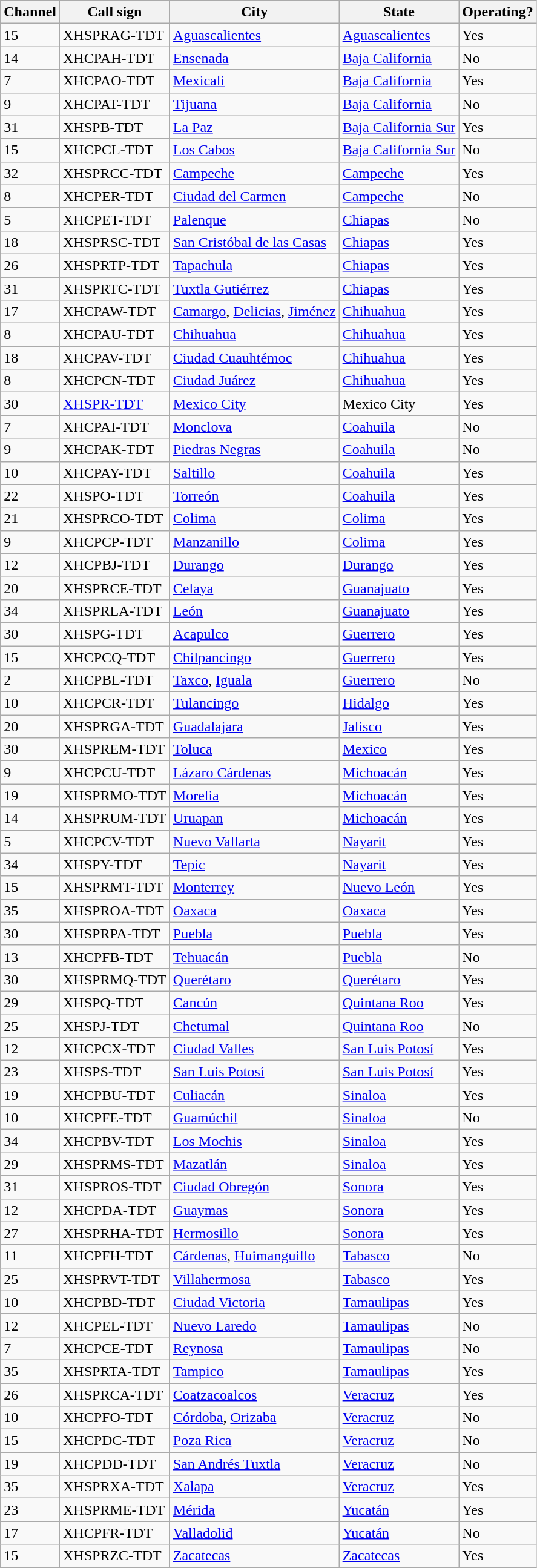<table class="wikitable sortable">
<tr>
<th>Channel</th>
<th>Call sign</th>
<th>City</th>
<th>State</th>
<th>Operating?</th>
</tr>
<tr>
<td>15</td>
<td>XHSPRAG-TDT</td>
<td><a href='#'>Aguascalientes</a></td>
<td><a href='#'>Aguascalientes</a></td>
<td>Yes</td>
</tr>
<tr>
<td>14</td>
<td>XHCPAH-TDT</td>
<td><a href='#'>Ensenada</a></td>
<td><a href='#'>Baja California</a></td>
<td>No</td>
</tr>
<tr>
<td>7</td>
<td>XHCPAO-TDT</td>
<td><a href='#'>Mexicali</a></td>
<td><a href='#'>Baja California</a></td>
<td>Yes</td>
</tr>
<tr>
<td>9</td>
<td>XHCPAT-TDT</td>
<td><a href='#'>Tijuana</a></td>
<td><a href='#'>Baja California</a></td>
<td>No</td>
</tr>
<tr>
<td>31</td>
<td>XHSPB-TDT</td>
<td><a href='#'>La Paz</a></td>
<td><a href='#'>Baja California Sur</a></td>
<td>Yes</td>
</tr>
<tr>
<td>15</td>
<td>XHCPCL-TDT</td>
<td><a href='#'>Los Cabos</a></td>
<td><a href='#'>Baja California Sur</a></td>
<td>No</td>
</tr>
<tr>
<td>32</td>
<td>XHSPRCC-TDT</td>
<td><a href='#'>Campeche</a></td>
<td><a href='#'>Campeche</a></td>
<td>Yes</td>
</tr>
<tr>
<td>8</td>
<td>XHCPER-TDT</td>
<td><a href='#'>Ciudad del Carmen</a></td>
<td><a href='#'>Campeche</a></td>
<td>No</td>
</tr>
<tr>
<td>5</td>
<td>XHCPET-TDT</td>
<td><a href='#'>Palenque</a></td>
<td><a href='#'>Chiapas</a></td>
<td>No</td>
</tr>
<tr>
<td>18</td>
<td>XHSPRSC-TDT</td>
<td><a href='#'>San Cristóbal de las Casas</a></td>
<td><a href='#'>Chiapas</a></td>
<td>Yes</td>
</tr>
<tr>
<td>26</td>
<td>XHSPRTP-TDT</td>
<td><a href='#'>Tapachula</a></td>
<td><a href='#'>Chiapas</a></td>
<td>Yes</td>
</tr>
<tr>
<td>31</td>
<td>XHSPRTC-TDT</td>
<td><a href='#'>Tuxtla Gutiérrez</a></td>
<td><a href='#'>Chiapas</a></td>
<td>Yes</td>
</tr>
<tr>
<td>17</td>
<td>XHCPAW-TDT</td>
<td><a href='#'>Camargo</a>, <a href='#'>Delicias</a>, <a href='#'>Jiménez</a></td>
<td><a href='#'>Chihuahua</a></td>
<td>Yes</td>
</tr>
<tr>
<td>8</td>
<td>XHCPAU-TDT</td>
<td><a href='#'>Chihuahua</a></td>
<td><a href='#'>Chihuahua</a></td>
<td>Yes</td>
</tr>
<tr>
<td>18</td>
<td>XHCPAV-TDT</td>
<td><a href='#'>Ciudad Cuauhtémoc</a></td>
<td><a href='#'>Chihuahua</a></td>
<td>Yes</td>
</tr>
<tr>
<td>8</td>
<td>XHCPCN-TDT</td>
<td><a href='#'>Ciudad Juárez</a></td>
<td><a href='#'>Chihuahua</a></td>
<td>Yes</td>
</tr>
<tr>
<td>30</td>
<td><a href='#'>XHSPR-TDT</a></td>
<td><a href='#'>Mexico City</a></td>
<td>Mexico City</td>
<td>Yes</td>
</tr>
<tr>
<td>7</td>
<td>XHCPAI-TDT</td>
<td><a href='#'>Monclova</a></td>
<td><a href='#'>Coahuila</a></td>
<td>No</td>
</tr>
<tr>
<td>9</td>
<td>XHCPAK-TDT</td>
<td><a href='#'>Piedras Negras</a></td>
<td><a href='#'>Coahuila</a></td>
<td>No</td>
</tr>
<tr>
<td>10</td>
<td>XHCPAY-TDT</td>
<td><a href='#'>Saltillo</a></td>
<td><a href='#'>Coahuila</a></td>
<td>Yes</td>
</tr>
<tr>
<td>22</td>
<td>XHSPO-TDT</td>
<td><a href='#'>Torreón</a></td>
<td><a href='#'>Coahuila</a></td>
<td>Yes</td>
</tr>
<tr>
<td>21</td>
<td>XHSPRCO-TDT</td>
<td><a href='#'>Colima</a></td>
<td><a href='#'>Colima</a></td>
<td>Yes</td>
</tr>
<tr>
<td>9</td>
<td>XHCPCP-TDT</td>
<td><a href='#'>Manzanillo</a></td>
<td><a href='#'>Colima</a></td>
<td>Yes</td>
</tr>
<tr>
<td>12</td>
<td>XHCPBJ-TDT</td>
<td><a href='#'>Durango</a></td>
<td><a href='#'>Durango</a></td>
<td>Yes</td>
</tr>
<tr>
<td>20</td>
<td>XHSPRCE-TDT</td>
<td><a href='#'>Celaya</a></td>
<td><a href='#'>Guanajuato</a></td>
<td>Yes</td>
</tr>
<tr>
<td>34</td>
<td>XHSPRLA-TDT</td>
<td><a href='#'>León</a></td>
<td><a href='#'>Guanajuato</a></td>
<td>Yes</td>
</tr>
<tr>
<td>30</td>
<td>XHSPG-TDT</td>
<td><a href='#'>Acapulco</a></td>
<td><a href='#'>Guerrero</a></td>
<td>Yes</td>
</tr>
<tr>
<td>15</td>
<td>XHCPCQ-TDT</td>
<td><a href='#'>Chilpancingo</a></td>
<td><a href='#'>Guerrero</a></td>
<td>Yes</td>
</tr>
<tr>
<td>2</td>
<td>XHCPBL-TDT</td>
<td><a href='#'>Taxco</a>, <a href='#'>Iguala</a></td>
<td><a href='#'>Guerrero</a></td>
<td>No</td>
</tr>
<tr>
<td>10</td>
<td>XHCPCR-TDT</td>
<td><a href='#'>Tulancingo</a></td>
<td><a href='#'>Hidalgo</a></td>
<td>Yes</td>
</tr>
<tr>
<td>20</td>
<td>XHSPRGA-TDT</td>
<td><a href='#'>Guadalajara</a></td>
<td><a href='#'>Jalisco</a></td>
<td>Yes</td>
</tr>
<tr>
<td>30</td>
<td>XHSPREM-TDT</td>
<td><a href='#'>Toluca</a></td>
<td><a href='#'>Mexico</a></td>
<td>Yes</td>
</tr>
<tr>
<td>9</td>
<td>XHCPCU-TDT</td>
<td><a href='#'>Lázaro Cárdenas</a></td>
<td><a href='#'>Michoacán</a></td>
<td>Yes</td>
</tr>
<tr>
<td>19</td>
<td>XHSPRMO-TDT</td>
<td><a href='#'>Morelia</a></td>
<td><a href='#'>Michoacán</a></td>
<td>Yes</td>
</tr>
<tr>
<td>14</td>
<td>XHSPRUM-TDT</td>
<td><a href='#'>Uruapan</a></td>
<td><a href='#'>Michoacán</a></td>
<td>Yes</td>
</tr>
<tr>
<td>5</td>
<td>XHCPCV-TDT</td>
<td><a href='#'>Nuevo Vallarta</a></td>
<td><a href='#'>Nayarit</a></td>
<td>Yes</td>
</tr>
<tr>
<td>34</td>
<td>XHSPY-TDT</td>
<td><a href='#'>Tepic</a></td>
<td><a href='#'>Nayarit</a></td>
<td>Yes</td>
</tr>
<tr>
<td>15</td>
<td>XHSPRMT-TDT</td>
<td><a href='#'>Monterrey</a></td>
<td><a href='#'>Nuevo León</a></td>
<td>Yes</td>
</tr>
<tr>
<td>35</td>
<td>XHSPROA-TDT</td>
<td><a href='#'>Oaxaca</a></td>
<td><a href='#'>Oaxaca</a></td>
<td>Yes</td>
</tr>
<tr>
<td>30</td>
<td>XHSPRPA-TDT</td>
<td><a href='#'>Puebla</a></td>
<td><a href='#'>Puebla</a></td>
<td>Yes</td>
</tr>
<tr>
<td>13</td>
<td>XHCPFB-TDT</td>
<td><a href='#'>Tehuacán</a></td>
<td><a href='#'>Puebla</a></td>
<td>No</td>
</tr>
<tr>
<td>30</td>
<td>XHSPRMQ-TDT</td>
<td><a href='#'>Querétaro</a></td>
<td><a href='#'>Querétaro</a></td>
<td>Yes</td>
</tr>
<tr>
<td>29</td>
<td>XHSPQ-TDT</td>
<td><a href='#'>Cancún</a></td>
<td><a href='#'>Quintana Roo</a></td>
<td>Yes</td>
</tr>
<tr>
<td>25</td>
<td>XHSPJ-TDT</td>
<td><a href='#'>Chetumal</a></td>
<td><a href='#'>Quintana Roo</a></td>
<td>No</td>
</tr>
<tr>
<td>12</td>
<td>XHCPCX-TDT</td>
<td><a href='#'>Ciudad Valles</a></td>
<td><a href='#'>San Luis Potosí</a></td>
<td>Yes</td>
</tr>
<tr>
<td>23</td>
<td>XHSPS-TDT</td>
<td><a href='#'>San Luis Potosí</a></td>
<td><a href='#'>San Luis Potosí</a></td>
<td>Yes</td>
</tr>
<tr>
<td>19</td>
<td>XHCPBU-TDT</td>
<td><a href='#'>Culiacán</a></td>
<td><a href='#'>Sinaloa</a></td>
<td>Yes</td>
</tr>
<tr>
<td>10</td>
<td>XHCPFE-TDT</td>
<td><a href='#'>Guamúchil</a></td>
<td><a href='#'>Sinaloa</a></td>
<td>No</td>
</tr>
<tr>
<td>34</td>
<td>XHCPBV-TDT</td>
<td><a href='#'>Los Mochis</a></td>
<td><a href='#'>Sinaloa</a></td>
<td>Yes</td>
</tr>
<tr>
<td>29</td>
<td>XHSPRMS-TDT</td>
<td><a href='#'>Mazatlán</a></td>
<td><a href='#'>Sinaloa</a></td>
<td>Yes</td>
</tr>
<tr>
<td>31</td>
<td>XHSPROS-TDT</td>
<td><a href='#'>Ciudad Obregón</a></td>
<td><a href='#'>Sonora</a></td>
<td>Yes</td>
</tr>
<tr>
<td>12</td>
<td>XHCPDA-TDT</td>
<td><a href='#'>Guaymas</a></td>
<td><a href='#'>Sonora</a></td>
<td>Yes</td>
</tr>
<tr>
<td>27</td>
<td>XHSPRHA-TDT</td>
<td><a href='#'>Hermosillo</a></td>
<td><a href='#'>Sonora</a></td>
<td>Yes</td>
</tr>
<tr>
<td>11</td>
<td>XHCPFH-TDT</td>
<td><a href='#'>Cárdenas</a>, <a href='#'>Huimanguillo</a></td>
<td><a href='#'>Tabasco</a></td>
<td>No</td>
</tr>
<tr>
<td>25</td>
<td>XHSPRVT-TDT</td>
<td><a href='#'>Villahermosa</a></td>
<td><a href='#'>Tabasco</a></td>
<td>Yes</td>
</tr>
<tr>
<td>10</td>
<td>XHCPBD-TDT</td>
<td><a href='#'>Ciudad Victoria</a></td>
<td><a href='#'>Tamaulipas</a></td>
<td>Yes</td>
</tr>
<tr>
<td>12</td>
<td>XHCPEL-TDT</td>
<td><a href='#'>Nuevo Laredo</a></td>
<td><a href='#'>Tamaulipas</a></td>
<td>No</td>
</tr>
<tr>
<td>7</td>
<td>XHCPCE-TDT</td>
<td><a href='#'>Reynosa</a></td>
<td><a href='#'>Tamaulipas</a></td>
<td>No</td>
</tr>
<tr>
<td>35</td>
<td>XHSPRTA-TDT</td>
<td><a href='#'>Tampico</a></td>
<td><a href='#'>Tamaulipas</a></td>
<td>Yes</td>
</tr>
<tr>
<td>26</td>
<td>XHSPRCA-TDT</td>
<td><a href='#'>Coatzacoalcos</a></td>
<td><a href='#'>Veracruz</a></td>
<td>Yes</td>
</tr>
<tr>
<td>10</td>
<td>XHCPFO-TDT</td>
<td><a href='#'>Córdoba</a>, <a href='#'>Orizaba</a></td>
<td><a href='#'>Veracruz</a></td>
<td>No</td>
</tr>
<tr>
<td>15</td>
<td>XHCPDC-TDT</td>
<td><a href='#'>Poza Rica</a></td>
<td><a href='#'>Veracruz</a></td>
<td>No</td>
</tr>
<tr>
<td>19</td>
<td>XHCPDD-TDT</td>
<td><a href='#'>San Andrés Tuxtla</a></td>
<td><a href='#'>Veracruz</a></td>
<td>No</td>
</tr>
<tr>
<td>35</td>
<td>XHSPRXA-TDT</td>
<td><a href='#'>Xalapa</a></td>
<td><a href='#'>Veracruz</a></td>
<td>Yes</td>
</tr>
<tr>
<td>23</td>
<td>XHSPRME-TDT</td>
<td><a href='#'>Mérida</a></td>
<td><a href='#'>Yucatán</a></td>
<td>Yes</td>
</tr>
<tr>
<td>17</td>
<td>XHCPFR-TDT</td>
<td><a href='#'>Valladolid</a></td>
<td><a href='#'>Yucatán</a></td>
<td>No</td>
</tr>
<tr>
<td>15</td>
<td>XHSPRZC-TDT</td>
<td><a href='#'>Zacatecas</a></td>
<td><a href='#'>Zacatecas</a></td>
<td>Yes</td>
</tr>
</table>
